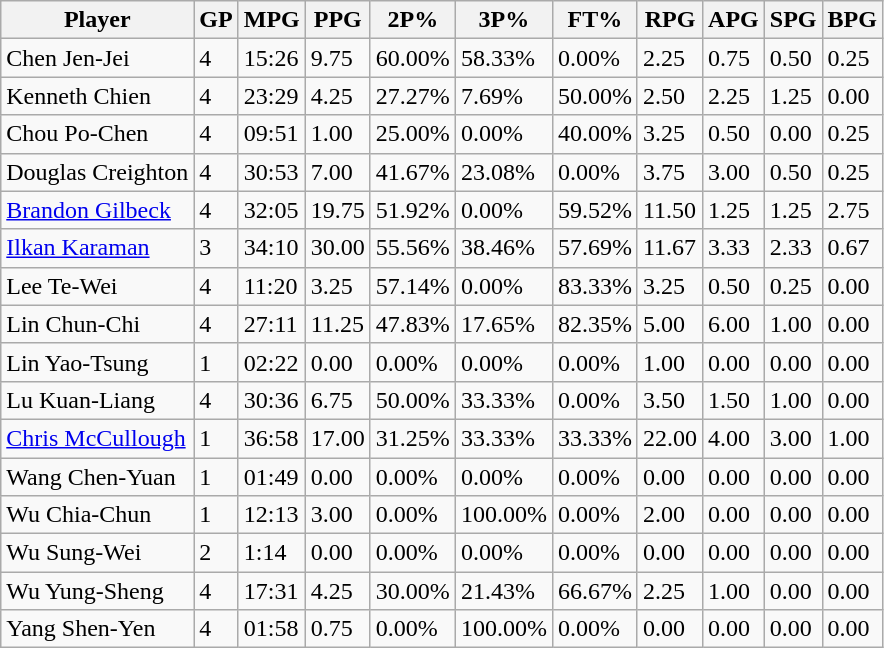<table class="wikitable">
<tr>
<th>Player</th>
<th>GP</th>
<th>MPG</th>
<th>PPG</th>
<th>2P%</th>
<th>3P%</th>
<th>FT%</th>
<th>RPG</th>
<th>APG</th>
<th>SPG</th>
<th>BPG</th>
</tr>
<tr>
<td>Chen Jen-Jei</td>
<td>4</td>
<td>15:26</td>
<td>9.75</td>
<td>60.00%</td>
<td>58.33%</td>
<td>0.00%</td>
<td>2.25</td>
<td>0.75</td>
<td>0.50</td>
<td>0.25</td>
</tr>
<tr>
<td>Kenneth Chien</td>
<td>4</td>
<td>23:29</td>
<td>4.25</td>
<td>27.27%</td>
<td>7.69%</td>
<td>50.00%</td>
<td>2.50</td>
<td>2.25</td>
<td>1.25</td>
<td>0.00</td>
</tr>
<tr>
<td>Chou Po-Chen</td>
<td>4</td>
<td>09:51</td>
<td>1.00</td>
<td>25.00%</td>
<td>0.00%</td>
<td>40.00%</td>
<td>3.25</td>
<td>0.50</td>
<td>0.00</td>
<td>0.25</td>
</tr>
<tr>
<td>Douglas Creighton</td>
<td>4</td>
<td>30:53</td>
<td>7.00</td>
<td>41.67%</td>
<td>23.08%</td>
<td>0.00%</td>
<td>3.75</td>
<td>3.00</td>
<td>0.50</td>
<td>0.25</td>
</tr>
<tr>
<td><a href='#'>Brandon Gilbeck</a></td>
<td>4</td>
<td>32:05</td>
<td>19.75</td>
<td>51.92%</td>
<td>0.00%</td>
<td>59.52%</td>
<td>11.50</td>
<td>1.25</td>
<td>1.25</td>
<td>2.75</td>
</tr>
<tr>
<td><a href='#'>Ilkan Karaman</a></td>
<td>3</td>
<td>34:10</td>
<td>30.00</td>
<td>55.56%</td>
<td>38.46%</td>
<td>57.69%</td>
<td>11.67</td>
<td>3.33</td>
<td>2.33</td>
<td>0.67</td>
</tr>
<tr>
<td>Lee Te-Wei</td>
<td>4</td>
<td>11:20</td>
<td>3.25</td>
<td>57.14%</td>
<td>0.00%</td>
<td>83.33%</td>
<td>3.25</td>
<td>0.50</td>
<td>0.25</td>
<td>0.00</td>
</tr>
<tr>
<td>Lin Chun-Chi</td>
<td>4</td>
<td>27:11</td>
<td>11.25</td>
<td>47.83%</td>
<td>17.65%</td>
<td>82.35%</td>
<td>5.00</td>
<td>6.00</td>
<td>1.00</td>
<td>0.00</td>
</tr>
<tr>
<td>Lin Yao-Tsung</td>
<td>1</td>
<td>02:22</td>
<td>0.00</td>
<td>0.00%</td>
<td>0.00%</td>
<td>0.00%</td>
<td>1.00</td>
<td>0.00</td>
<td>0.00</td>
<td>0.00</td>
</tr>
<tr>
<td>Lu Kuan-Liang</td>
<td>4</td>
<td>30:36</td>
<td>6.75</td>
<td>50.00%</td>
<td>33.33%</td>
<td>0.00%</td>
<td>3.50</td>
<td>1.50</td>
<td>1.00</td>
<td>0.00</td>
</tr>
<tr>
<td><a href='#'>Chris McCullough</a></td>
<td>1</td>
<td>36:58</td>
<td>17.00</td>
<td>31.25%</td>
<td>33.33%</td>
<td>33.33%</td>
<td>22.00</td>
<td>4.00</td>
<td>3.00</td>
<td>1.00</td>
</tr>
<tr>
<td>Wang Chen-Yuan</td>
<td>1</td>
<td>01:49</td>
<td>0.00</td>
<td>0.00%</td>
<td>0.00%</td>
<td>0.00%</td>
<td>0.00</td>
<td>0.00</td>
<td>0.00</td>
<td>0.00</td>
</tr>
<tr>
<td>Wu Chia-Chun</td>
<td>1</td>
<td>12:13</td>
<td>3.00</td>
<td>0.00%</td>
<td>100.00%</td>
<td>0.00%</td>
<td>2.00</td>
<td>0.00</td>
<td>0.00</td>
<td>0.00</td>
</tr>
<tr>
<td>Wu Sung-Wei</td>
<td>2</td>
<td>1:14</td>
<td>0.00</td>
<td>0.00%</td>
<td>0.00%</td>
<td>0.00%</td>
<td>0.00</td>
<td>0.00</td>
<td>0.00</td>
<td>0.00</td>
</tr>
<tr>
<td>Wu Yung-Sheng</td>
<td>4</td>
<td>17:31</td>
<td>4.25</td>
<td>30.00%</td>
<td>21.43%</td>
<td>66.67%</td>
<td>2.25</td>
<td>1.00</td>
<td>0.00</td>
<td>0.00</td>
</tr>
<tr>
<td>Yang Shen-Yen</td>
<td>4</td>
<td>01:58</td>
<td>0.75</td>
<td>0.00%</td>
<td>100.00%</td>
<td>0.00%</td>
<td>0.00</td>
<td>0.00</td>
<td>0.00</td>
<td>0.00</td>
</tr>
</table>
